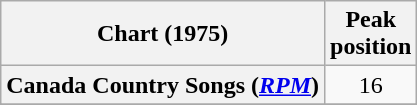<table class="wikitable sortable plainrowheaders" style="text-align:center">
<tr>
<th scope="col">Chart (1975)</th>
<th scope="col">Peak<br> position</th>
</tr>
<tr>
<th scope="row">Canada Country Songs (<em><a href='#'>RPM</a></em>)</th>
<td>16</td>
</tr>
<tr>
</tr>
<tr>
</tr>
</table>
